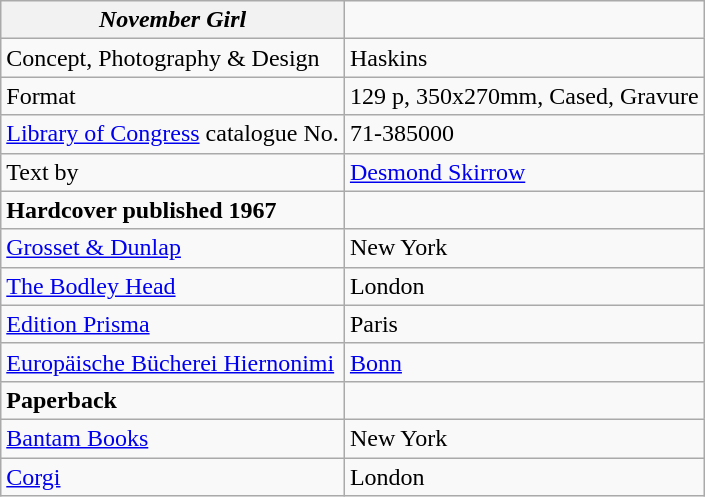<table class="wikitable">
<tr>
<th><em>November Girl</em></th>
</tr>
<tr>
<td>Concept, Photography & Design</td>
<td>Haskins</td>
</tr>
<tr>
<td>Format</td>
<td>129 p, 350x270mm, Cased, Gravure</td>
</tr>
<tr>
<td><a href='#'>Library of Congress</a> catalogue No.</td>
<td>71-385000</td>
</tr>
<tr>
<td>Text by</td>
<td><a href='#'>Desmond Skirrow</a></td>
</tr>
<tr>
<td><strong>Hardcover published 1967</strong></td>
</tr>
<tr>
<td><a href='#'>Grosset & Dunlap</a></td>
<td>New York</td>
</tr>
<tr>
<td><a href='#'>The Bodley Head</a></td>
<td>London</td>
</tr>
<tr>
<td><a href='#'>Edition Prisma</a></td>
<td>Paris</td>
</tr>
<tr>
<td><a href='#'>Europäische Bücherei Hiernonimi</a></td>
<td><a href='#'>Bonn</a></td>
</tr>
<tr>
<td><strong>Paperback</strong></td>
</tr>
<tr>
<td><a href='#'>Bantam Books</a></td>
<td>New York</td>
</tr>
<tr>
<td><a href='#'>Corgi</a></td>
<td>London</td>
</tr>
</table>
